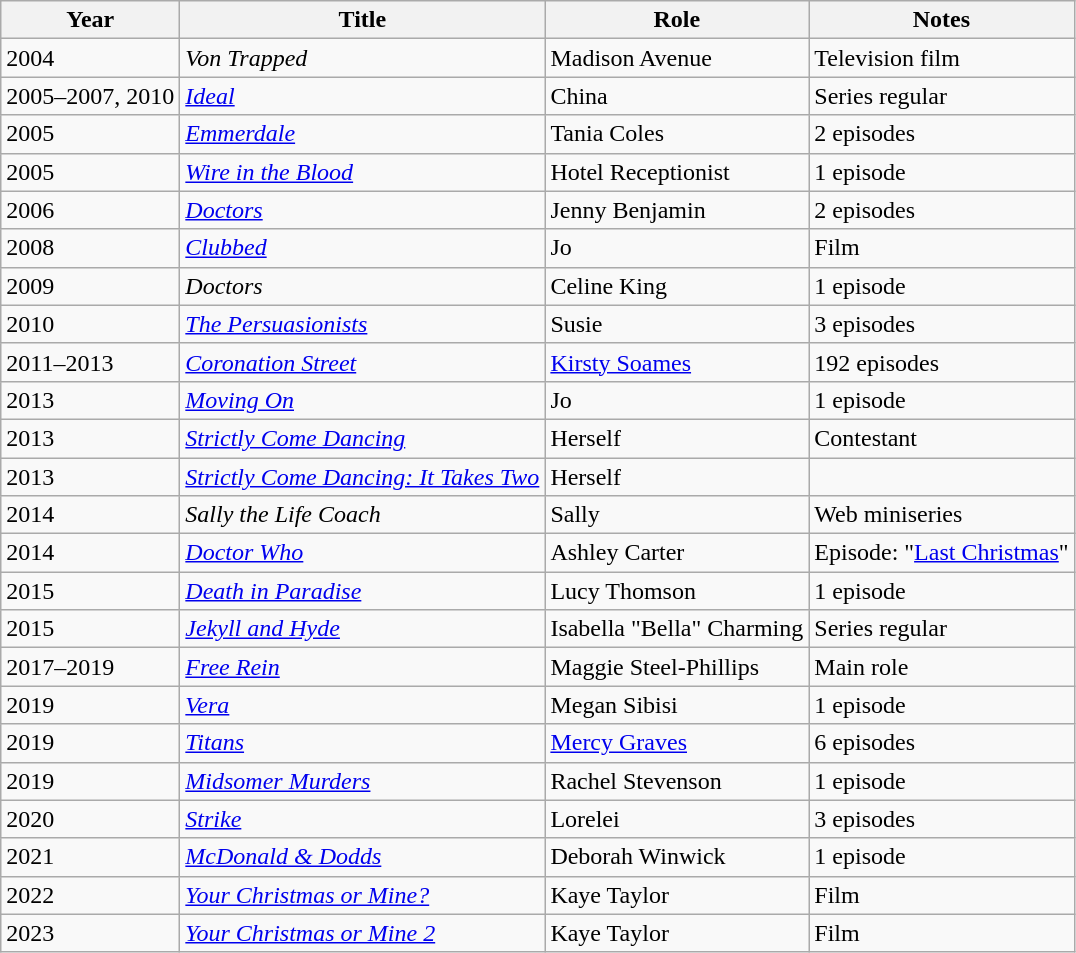<table class="wikitable">
<tr>
<th>Year</th>
<th>Title</th>
<th>Role</th>
<th>Notes</th>
</tr>
<tr>
<td>2004</td>
<td><em>Von Trapped</em></td>
<td>Madison Avenue</td>
<td>Television film</td>
</tr>
<tr>
<td>2005–2007, 2010</td>
<td><em><a href='#'>Ideal</a></em></td>
<td>China</td>
<td>Series regular</td>
</tr>
<tr>
<td>2005</td>
<td><em><a href='#'>Emmerdale</a></em></td>
<td>Tania Coles</td>
<td>2 episodes</td>
</tr>
<tr>
<td>2005</td>
<td><em><a href='#'>Wire in the Blood</a></em></td>
<td>Hotel Receptionist</td>
<td>1 episode</td>
</tr>
<tr>
<td>2006</td>
<td><em><a href='#'>Doctors</a></em></td>
<td>Jenny Benjamin</td>
<td>2 episodes</td>
</tr>
<tr>
<td>2008</td>
<td><em><a href='#'>Clubbed</a></em></td>
<td>Jo</td>
<td>Film</td>
</tr>
<tr>
<td>2009</td>
<td><em>Doctors</em></td>
<td>Celine King</td>
<td>1 episode</td>
</tr>
<tr>
<td>2010</td>
<td><em><a href='#'>The Persuasionists</a></em></td>
<td>Susie</td>
<td>3 episodes</td>
</tr>
<tr>
<td>2011–2013</td>
<td><em><a href='#'>Coronation Street</a></em></td>
<td><a href='#'>Kirsty Soames</a></td>
<td>192 episodes</td>
</tr>
<tr>
<td>2013</td>
<td><em><a href='#'>Moving On</a></em></td>
<td>Jo</td>
<td>1 episode</td>
</tr>
<tr>
<td>2013</td>
<td><em><a href='#'>Strictly Come Dancing</a></em></td>
<td>Herself</td>
<td>Contestant</td>
</tr>
<tr>
<td>2013</td>
<td><em><a href='#'>Strictly Come Dancing: It Takes Two</a></em></td>
<td>Herself</td>
<td></td>
</tr>
<tr>
<td>2014</td>
<td><em>Sally the Life Coach</em></td>
<td>Sally</td>
<td>Web miniseries</td>
</tr>
<tr>
<td>2014</td>
<td><em><a href='#'>Doctor Who</a></em></td>
<td>Ashley Carter</td>
<td>Episode: "<a href='#'>Last Christmas</a>"</td>
</tr>
<tr>
<td>2015</td>
<td><em><a href='#'>Death in Paradise</a></em></td>
<td>Lucy Thomson</td>
<td>1 episode</td>
</tr>
<tr>
<td>2015</td>
<td><em><a href='#'>Jekyll and Hyde</a></em></td>
<td>Isabella "Bella" Charming</td>
<td>Series regular</td>
</tr>
<tr>
<td>2017–2019</td>
<td><em><a href='#'>Free Rein</a></em></td>
<td>Maggie Steel-Phillips</td>
<td>Main role</td>
</tr>
<tr>
<td>2019</td>
<td><em><a href='#'>Vera</a></em></td>
<td>Megan Sibisi</td>
<td>1 episode</td>
</tr>
<tr>
<td>2019</td>
<td><em><a href='#'>Titans</a></em></td>
<td><a href='#'>Mercy Graves</a></td>
<td>6 episodes</td>
</tr>
<tr>
<td>2019</td>
<td><em><a href='#'>Midsomer Murders</a></em></td>
<td>Rachel Stevenson</td>
<td>1 episode</td>
</tr>
<tr>
<td>2020</td>
<td><em><a href='#'>Strike</a></em></td>
<td>Lorelei</td>
<td>3 episodes</td>
</tr>
<tr>
<td>2021</td>
<td><em><a href='#'>McDonald & Dodds</a></em></td>
<td>Deborah Winwick</td>
<td>1 episode</td>
</tr>
<tr>
<td>2022</td>
<td><em><a href='#'>Your Christmas or Mine?</a></em></td>
<td>Kaye Taylor</td>
<td>Film</td>
</tr>
<tr>
<td>2023</td>
<td><em><a href='#'>Your Christmas or Mine 2</a></em></td>
<td>Kaye Taylor</td>
<td>Film</td>
</tr>
</table>
